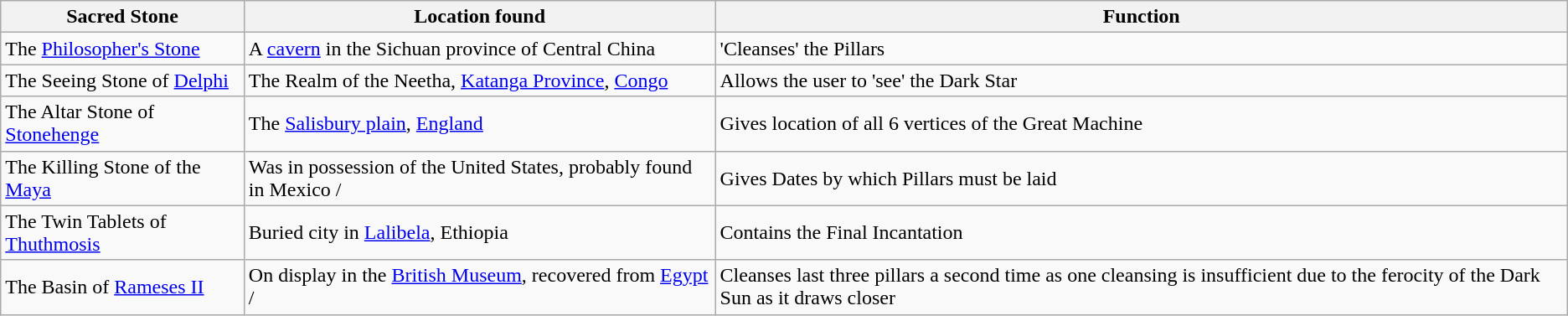<table class="wikitable">
<tr>
<th>Sacred Stone</th>
<th>Location found</th>
<th>Function</th>
</tr>
<tr>
<td>The <a href='#'>Philosopher's Stone</a></td>
<td>A <a href='#'>cavern</a> in the Sichuan province of Central China </td>
<td>'Cleanses' the Pillars</td>
</tr>
<tr>
<td>The Seeing Stone of <a href='#'>Delphi</a></td>
<td>The Realm of the Neetha, <a href='#'>Katanga Province</a>, <a href='#'>Congo</a> </td>
<td>Allows the user to 'see' the Dark Star</td>
</tr>
<tr>
<td>The Altar Stone of <a href='#'>Stonehenge</a></td>
<td>The <a href='#'>Salisbury plain</a>, <a href='#'>England</a> </td>
<td>Gives location of all 6 vertices of the Great Machine</td>
</tr>
<tr>
<td>The Killing Stone of the <a href='#'>Maya</a></td>
<td>Was in possession of the United States, probably found in Mexico /</td>
<td>Gives Dates by which Pillars must be laid</td>
</tr>
<tr>
<td>The Twin Tablets of <a href='#'>Thuthmosis</a></td>
<td>Buried city in <a href='#'>Lalibela</a>, Ethiopia </td>
<td>Contains the Final Incantation</td>
</tr>
<tr>
<td>The Basin of <a href='#'>Rameses II</a></td>
<td>On display in the <a href='#'>British Museum</a>, recovered from <a href='#'>Egypt</a> /</td>
<td>Cleanses last three pillars a second time as one cleansing is insufficient due to the ferocity of the Dark Sun as it draws closer</td>
</tr>
</table>
